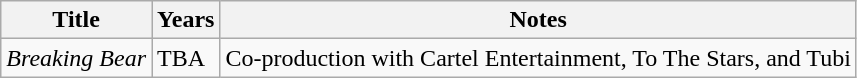<table class="wikitable">
<tr>
<th>Title</th>
<th>Years</th>
<th>Notes</th>
</tr>
<tr>
<td><em>Breaking Bear</em></td>
<td>TBA</td>
<td>Co-production with Cartel Entertainment, To The Stars, and Tubi</td>
</tr>
</table>
